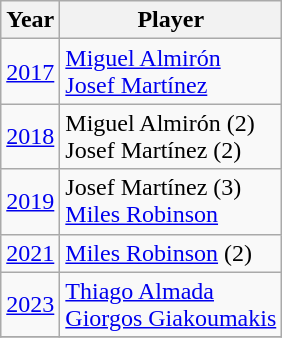<table class="wikitable">
<tr>
<th>Year</th>
<th>Player</th>
</tr>
<tr>
<td style="text-align: center;" rowspan=1><a href='#'>2017</a><br></td>
<td> <a href='#'>Miguel Almirón</a><br> <a href='#'>Josef Martínez</a></td>
</tr>
<tr>
<td style="text-align: center;" rowspan=1><a href='#'>2018</a><br></td>
<td> Miguel Almirón (2)<br> Josef Martínez (2)</td>
</tr>
<tr>
<td style="text-align: center;" rowspan=1><a href='#'>2019</a><br></td>
<td> Josef Martínez (3)<br> <a href='#'>Miles Robinson</a></td>
</tr>
<tr>
<td style="text-align: center;" rowspan=1><a href='#'>2021</a><br></td>
<td> <a href='#'>Miles Robinson</a> (2)</td>
</tr>
<tr>
<td style="text-align: center;" rowspan=1><a href='#'>2023</a><br></td>
<td> <a href='#'>Thiago Almada</a><br> <a href='#'>Giorgos Giakoumakis</a></td>
</tr>
<tr>
</tr>
</table>
